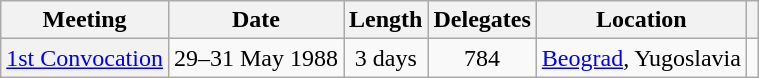<table class="wikitable sortable" style=text-align:center>
<tr>
<th scope="col">Meeting</th>
<th scope="col">Date</th>
<th scope="col">Length</th>
<th scope="col">Delegates</th>
<th scope="col">Location</th>
<th scope="col" class="unsortable"></th>
</tr>
<tr>
<th scope="row" style="font-weight:normal;"><a href='#'>1st Convocation</a></th>
<td>29–31 May 1988</td>
<td>3 days</td>
<td>784</td>
<td><a href='#'>Beograd</a>, Yugoslavia</td>
<td align="center"></td>
</tr>
</table>
